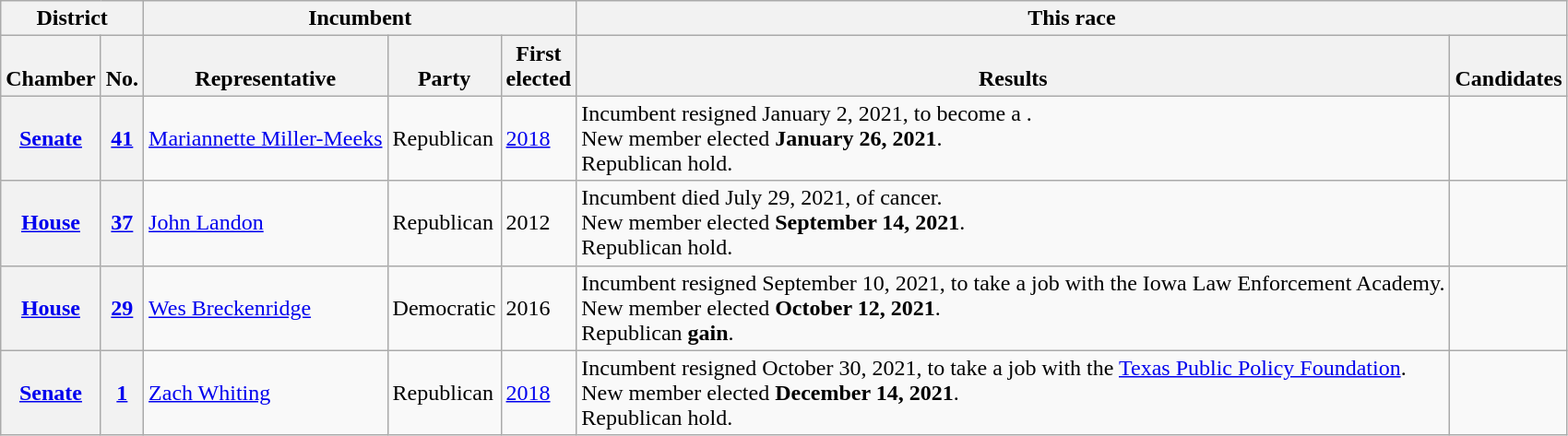<table class="wikitable sortable">
<tr valign=bottom>
<th colspan="2">District</th>
<th colspan="3">Incumbent</th>
<th colspan="2">This race</th>
</tr>
<tr valign=bottom>
<th>Chamber</th>
<th>No.</th>
<th>Representative</th>
<th>Party</th>
<th>First<br>elected</th>
<th>Results</th>
<th>Candidates</th>
</tr>
<tr>
<th><a href='#'>Senate</a></th>
<th><a href='#'>41</a></th>
<td><a href='#'>Mariannette Miller-Meeks</a></td>
<td>Republican</td>
<td><a href='#'>2018</a></td>
<td>Incumbent resigned January 2, 2021, to become a .<br>New member elected <strong>January 26, 2021</strong>.<br>Republican hold.</td>
<td nowrap></td>
</tr>
<tr>
<th><a href='#'>House</a></th>
<th><a href='#'>37</a></th>
<td><a href='#'>John Landon</a></td>
<td>Republican</td>
<td>2012</td>
<td>Incumbent died July 29, 2021, of cancer.<br>New member elected <strong>September 14, 2021</strong>.<br>Republican hold.</td>
<td nowrap></td>
</tr>
<tr>
<th><a href='#'>House</a></th>
<th><a href='#'>29</a></th>
<td><a href='#'>Wes Breckenridge</a></td>
<td>Democratic</td>
<td>2016</td>
<td>Incumbent resigned September 10, 2021, to take a job with the Iowa Law Enforcement Academy.<br>New member elected <strong>October 12, 2021</strong>.<br>Republican <strong>gain</strong>.</td>
<td nowrap></td>
</tr>
<tr>
<th><a href='#'>Senate</a></th>
<th><a href='#'>1</a></th>
<td><a href='#'>Zach Whiting</a></td>
<td>Republican</td>
<td><a href='#'>2018</a></td>
<td>Incumbent resigned October 30, 2021, to take a job with the <a href='#'>Texas Public Policy Foundation</a>.<br>New member elected <strong>December 14, 2021</strong>.<br>Republican hold.</td>
<td nowrap></td>
</tr>
</table>
